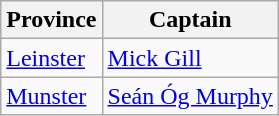<table class="wikitable">
<tr>
<th><strong>Province</strong></th>
<th><strong>Captain</strong></th>
</tr>
<tr>
<td> <a href='#'>Leinster</a></td>
<td><a href='#'>Mick Gill</a></td>
</tr>
<tr>
<td> <a href='#'>Munster</a></td>
<td><a href='#'>Seán Óg Murphy</a></td>
</tr>
</table>
